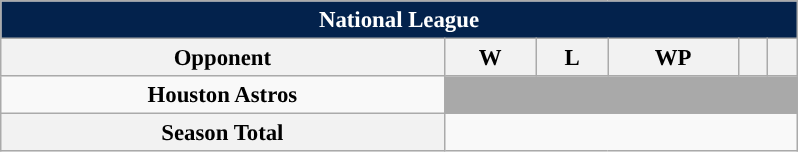<table class="wikitable" style="margin:1em auto; font-size:95%; text-align:center; width:35em;">
<tr>
<th colspan="7" style="background:#03224c; color:#ffffff;">National League</th>
</tr>
<tr>
<th>Opponent</th>
<th>W</th>
<th>L</th>
<th>WP</th>
<th></th>
<th></th>
</tr>
<tr>
<td><span><strong>Houston Astros</strong></span></td>
<td colspan=5 style="background:darkgray;"></td>
</tr>
<tr>
<th>Season Total</th>
</tr>
</table>
